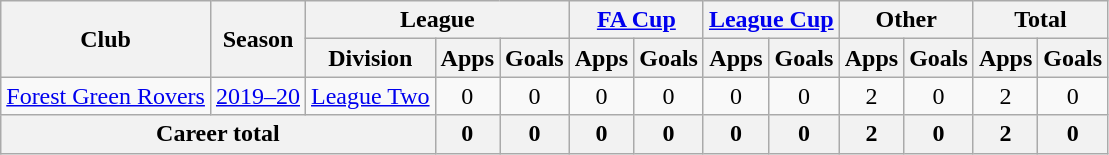<table class="wikitable" style="text-align: center">
<tr>
<th rowspan="2">Club</th>
<th rowspan="2">Season</th>
<th colspan="3">League</th>
<th colspan="2"><a href='#'>FA Cup</a></th>
<th colspan="2"><a href='#'>League Cup</a></th>
<th colspan="2">Other</th>
<th colspan="2">Total</th>
</tr>
<tr>
<th>Division</th>
<th>Apps</th>
<th>Goals</th>
<th>Apps</th>
<th>Goals</th>
<th>Apps</th>
<th>Goals</th>
<th>Apps</th>
<th>Goals</th>
<th>Apps</th>
<th>Goals</th>
</tr>
<tr>
<td><a href='#'>Forest Green Rovers</a></td>
<td><a href='#'>2019–20</a></td>
<td><a href='#'>League Two</a></td>
<td>0</td>
<td>0</td>
<td>0</td>
<td>0</td>
<td>0</td>
<td>0</td>
<td>2</td>
<td>0</td>
<td>2</td>
<td>0</td>
</tr>
<tr>
<th colspan="3">Career total</th>
<th>0</th>
<th>0</th>
<th>0</th>
<th>0</th>
<th>0</th>
<th>0</th>
<th>2</th>
<th>0</th>
<th>2</th>
<th>0</th>
</tr>
</table>
